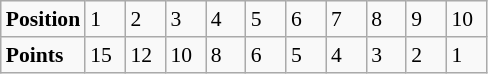<table class="wikitable" style="font-size: 90%;">
<tr>
<td><strong>Position</strong></td>
<td width=20>1</td>
<td width=20>2</td>
<td width=20>3</td>
<td width=20>4</td>
<td width=20>5</td>
<td width=20>6</td>
<td width=20>7</td>
<td width=20>8</td>
<td width=20>9</td>
<td width=20>10</td>
</tr>
<tr>
<td><strong>Points</strong></td>
<td>15</td>
<td>12</td>
<td>10</td>
<td>8</td>
<td>6</td>
<td>5</td>
<td>4</td>
<td>3</td>
<td>2</td>
<td>1</td>
</tr>
</table>
